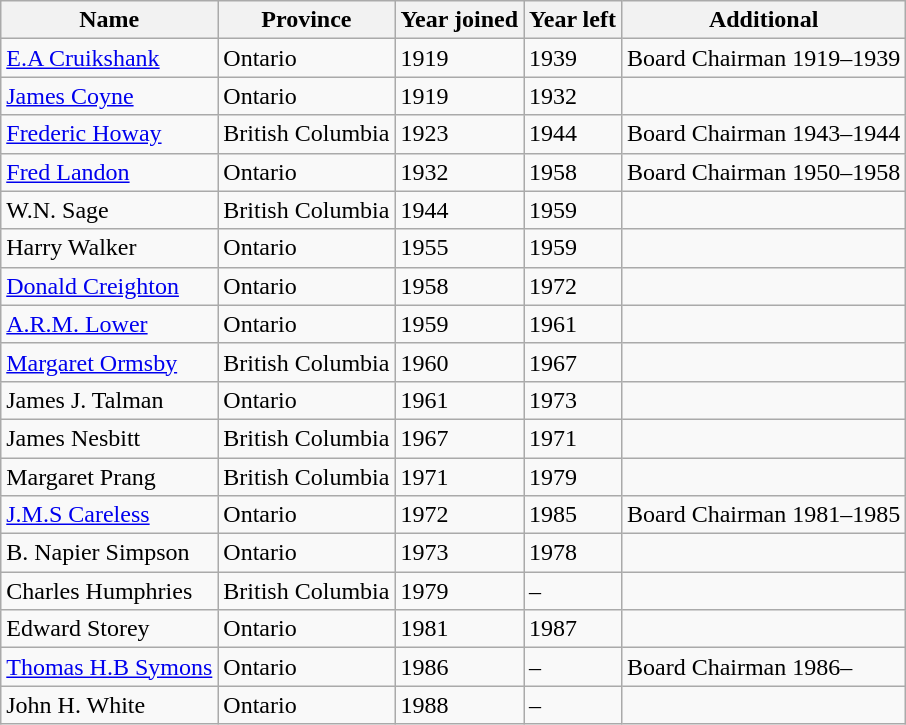<table class="wikitable sortable sticky-header" style=text-align:left" style="margin:1em auto;">
<tr>
<th>Name</th>
<th>Province</th>
<th>Year joined</th>
<th>Year left</th>
<th>Additional</th>
</tr>
<tr>
<td><a href='#'>E.A Cruikshank</a></td>
<td>Ontario</td>
<td>1919</td>
<td>1939</td>
<td>Board Chairman 1919–1939</td>
</tr>
<tr>
<td><a href='#'>James Coyne</a></td>
<td>Ontario</td>
<td>1919</td>
<td>1932</td>
<td></td>
</tr>
<tr>
<td><a href='#'>Frederic Howay</a></td>
<td>British Columbia</td>
<td>1923</td>
<td>1944</td>
<td>Board Chairman 1943–1944</td>
</tr>
<tr>
<td><a href='#'>Fred Landon</a></td>
<td>Ontario</td>
<td>1932</td>
<td>1958</td>
<td>Board Chairman 1950–1958</td>
</tr>
<tr>
<td>W.N. Sage</td>
<td>British Columbia</td>
<td>1944</td>
<td>1959</td>
<td></td>
</tr>
<tr>
<td>Harry Walker</td>
<td>Ontario</td>
<td>1955</td>
<td>1959</td>
<td></td>
</tr>
<tr>
<td><a href='#'>Donald Creighton</a></td>
<td>Ontario</td>
<td>1958</td>
<td>1972</td>
<td></td>
</tr>
<tr>
<td><a href='#'>A.R.M. Lower</a></td>
<td>Ontario</td>
<td>1959</td>
<td>1961</td>
<td></td>
</tr>
<tr>
<td><a href='#'>Margaret Ormsby</a></td>
<td>British Columbia</td>
<td>1960</td>
<td>1967</td>
<td></td>
</tr>
<tr>
<td>James J. Talman</td>
<td>Ontario</td>
<td>1961</td>
<td>1973</td>
<td></td>
</tr>
<tr>
<td>James Nesbitt</td>
<td>British Columbia</td>
<td>1967</td>
<td>1971</td>
<td></td>
</tr>
<tr>
<td>Margaret Prang</td>
<td>British Columbia</td>
<td>1971</td>
<td>1979</td>
<td></td>
</tr>
<tr>
<td><a href='#'>J.M.S Careless</a></td>
<td>Ontario</td>
<td>1972</td>
<td>1985</td>
<td>Board Chairman 1981–1985</td>
</tr>
<tr>
<td>B. Napier Simpson</td>
<td>Ontario</td>
<td>1973</td>
<td>1978</td>
<td></td>
</tr>
<tr>
<td>Charles Humphries</td>
<td>British Columbia</td>
<td>1979</td>
<td>–</td>
<td></td>
</tr>
<tr>
<td>Edward Storey</td>
<td>Ontario</td>
<td>1981</td>
<td>1987</td>
<td></td>
</tr>
<tr>
<td><a href='#'>Thomas H.B Symons</a></td>
<td>Ontario</td>
<td>1986</td>
<td>–</td>
<td>Board Chairman 1986–</td>
</tr>
<tr>
<td>John H. White</td>
<td>Ontario</td>
<td>1988</td>
<td>–</td>
<td></td>
</tr>
</table>
